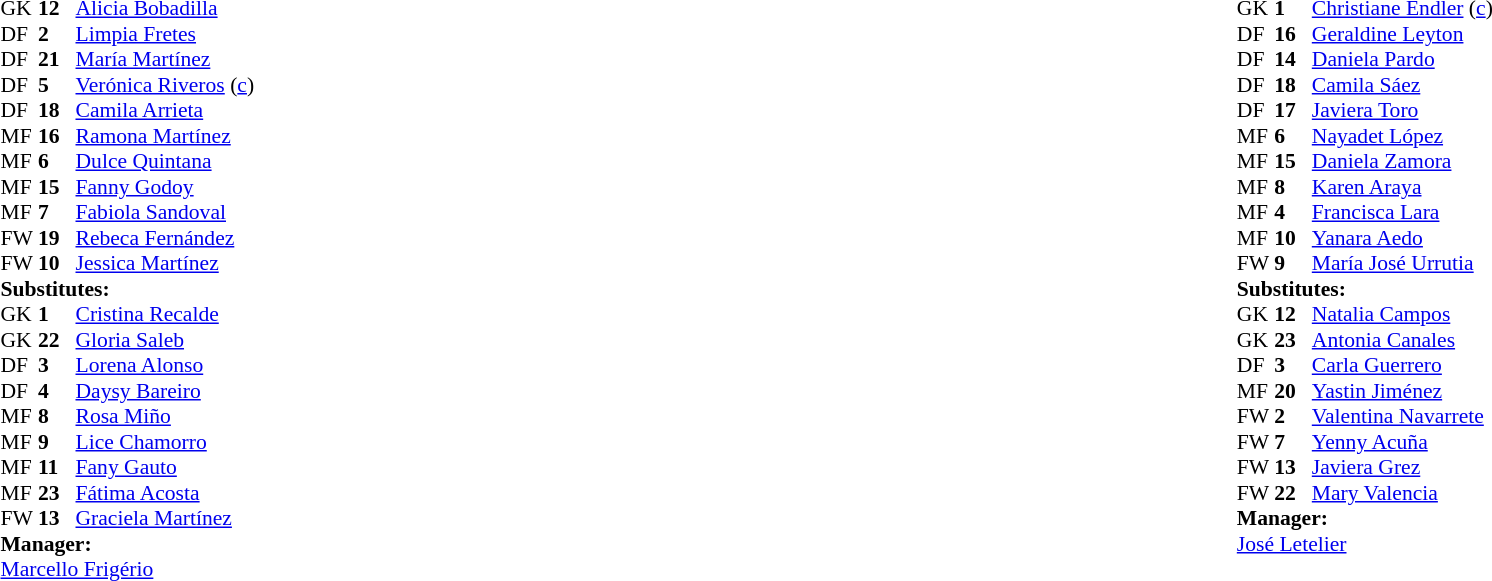<table width="100%">
<tr>
<td style="vertical-align:top; width:40%"><br><table style="font-size: 90%" cellspacing="0" cellpadding="0">
<tr>
<th width=25></th>
<th width=25></th>
</tr>
<tr>
<td>GK</td>
<td><strong>12</strong></td>
<td><a href='#'>Alicia Bobadilla</a></td>
</tr>
<tr>
<td>DF</td>
<td><strong>2</strong></td>
<td><a href='#'>Limpia Fretes</a></td>
</tr>
<tr>
<td>DF</td>
<td><strong>21</strong></td>
<td><a href='#'>María Martínez</a></td>
</tr>
<tr>
<td>DF</td>
<td><strong>5</strong></td>
<td><a href='#'>Verónica Riveros</a> (<a href='#'>c</a>)</td>
</tr>
<tr>
<td>DF</td>
<td><strong>18</strong></td>
<td><a href='#'>Camila Arrieta</a></td>
</tr>
<tr>
<td>MF</td>
<td><strong>16</strong></td>
<td><a href='#'>Ramona Martínez</a></td>
<td></td>
<td></td>
</tr>
<tr>
<td>MF</td>
<td><strong>6</strong></td>
<td><a href='#'>Dulce Quintana</a></td>
</tr>
<tr>
<td>MF</td>
<td><strong>15</strong></td>
<td><a href='#'>Fanny Godoy</a></td>
<td></td>
<td></td>
</tr>
<tr>
<td>MF</td>
<td><strong>7</strong></td>
<td><a href='#'>Fabiola Sandoval</a></td>
</tr>
<tr>
<td>FW</td>
<td><strong>19</strong></td>
<td><a href='#'>Rebeca Fernández</a></td>
<td></td>
<td></td>
</tr>
<tr>
<td>FW</td>
<td><strong>10</strong></td>
<td><a href='#'>Jessica Martínez</a></td>
<td></td>
</tr>
<tr>
<td colspan=3><strong>Substitutes:</strong></td>
</tr>
<tr>
<td>GK</td>
<td><strong>1</strong></td>
<td><a href='#'>Cristina Recalde</a></td>
</tr>
<tr>
<td>GK</td>
<td><strong>22</strong></td>
<td><a href='#'>Gloria Saleb</a></td>
</tr>
<tr>
<td>DF</td>
<td><strong>3</strong></td>
<td><a href='#'>Lorena Alonso</a></td>
</tr>
<tr>
<td>DF</td>
<td><strong>4</strong></td>
<td><a href='#'>Daysy Bareiro</a></td>
</tr>
<tr>
<td>MF</td>
<td><strong>8</strong></td>
<td><a href='#'>Rosa Miño</a></td>
<td></td>
<td></td>
</tr>
<tr>
<td>MF</td>
<td><strong>9</strong></td>
<td><a href='#'>Lice Chamorro</a></td>
<td></td>
<td></td>
</tr>
<tr>
<td>MF</td>
<td><strong>11</strong></td>
<td><a href='#'>Fany Gauto</a></td>
<td></td>
<td></td>
</tr>
<tr>
<td>MF</td>
<td><strong>23</strong></td>
<td><a href='#'>Fátima Acosta</a></td>
</tr>
<tr>
<td>FW</td>
<td><strong>13</strong></td>
<td><a href='#'>Graciela Martínez</a></td>
</tr>
<tr>
<td colspan=3><strong>Manager:</strong></td>
</tr>
<tr>
<td colspan="4"> <a href='#'>Marcello Frigério</a></td>
</tr>
</table>
</td>
<td style="vertical-align:top; width:50%"><br><table cellspacing="0" cellpadding="0" style="font-size:90%; margin:auto">
<tr>
<th width=25></th>
<th width=25></th>
</tr>
<tr>
<td>GK</td>
<td><strong>1</strong></td>
<td><a href='#'>Christiane Endler</a> (<a href='#'>c</a>)</td>
</tr>
<tr>
<td>DF</td>
<td><strong>16</strong></td>
<td><a href='#'>Geraldine Leyton</a></td>
<td></td>
<td></td>
</tr>
<tr>
<td>DF</td>
<td><strong>14</strong></td>
<td><a href='#'>Daniela Pardo</a></td>
<td></td>
</tr>
<tr>
<td>DF</td>
<td><strong>18</strong></td>
<td><a href='#'>Camila Sáez</a></td>
</tr>
<tr>
<td>DF</td>
<td><strong>17</strong></td>
<td><a href='#'>Javiera Toro</a></td>
</tr>
<tr>
<td>MF</td>
<td><strong>6</strong></td>
<td><a href='#'>Nayadet López</a></td>
<td></td>
<td></td>
</tr>
<tr>
<td>MF</td>
<td><strong>15</strong></td>
<td><a href='#'>Daniela Zamora</a></td>
</tr>
<tr>
<td>MF</td>
<td><strong>8</strong></td>
<td><a href='#'>Karen Araya</a></td>
<td></td>
<td></td>
</tr>
<tr>
<td>MF</td>
<td><strong>4</strong></td>
<td><a href='#'>Francisca Lara</a></td>
</tr>
<tr>
<td>MF</td>
<td><strong>10</strong></td>
<td><a href='#'>Yanara Aedo</a></td>
<td></td>
<td></td>
</tr>
<tr>
<td>FW</td>
<td><strong>9</strong></td>
<td><a href='#'>María José Urrutia</a></td>
<td></td>
<td></td>
</tr>
<tr>
<td colspan=3><strong>Substitutes:</strong></td>
</tr>
<tr>
<td>GK</td>
<td><strong>12</strong></td>
<td><a href='#'>Natalia Campos</a></td>
</tr>
<tr>
<td>GK</td>
<td><strong>23</strong></td>
<td><a href='#'>Antonia Canales</a></td>
</tr>
<tr>
<td>DF</td>
<td><strong>3</strong></td>
<td><a href='#'>Carla Guerrero</a></td>
<td></td>
<td></td>
</tr>
<tr>
<td>MF</td>
<td><strong>20</strong></td>
<td><a href='#'>Yastin Jiménez</a></td>
<td></td>
<td></td>
</tr>
<tr>
<td>FW</td>
<td><strong>2</strong></td>
<td><a href='#'>Valentina Navarrete</a></td>
<td></td>
<td></td>
</tr>
<tr>
<td>FW</td>
<td><strong>7</strong></td>
<td><a href='#'>Yenny Acuña</a></td>
<td></td>
<td></td>
</tr>
<tr>
<td>FW</td>
<td><strong>13</strong></td>
<td><a href='#'>Javiera Grez</a></td>
<td></td>
<td></td>
</tr>
<tr>
<td>FW</td>
<td><strong>22</strong></td>
<td><a href='#'>Mary Valencia</a></td>
</tr>
<tr>
<td></td>
</tr>
<tr>
<td colspan=3><strong>Manager:</strong></td>
</tr>
<tr>
<td colspan="4"><a href='#'>José Letelier</a></td>
</tr>
</table>
</td>
</tr>
</table>
